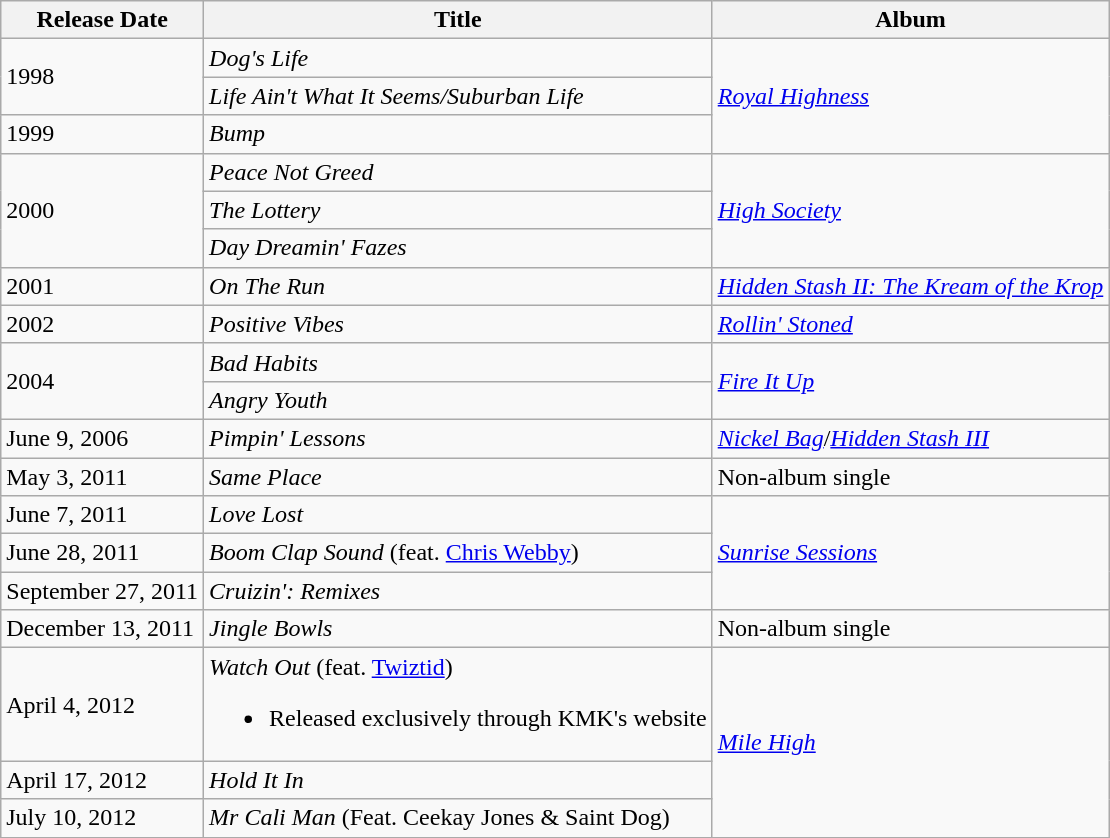<table class=wikitable>
<tr>
<th>Release Date</th>
<th>Title</th>
<th>Album</th>
</tr>
<tr>
<td rowspan=2>1998</td>
<td><em>Dog's Life</em></td>
<td rowspan=3><em><a href='#'>Royal Highness</a></em></td>
</tr>
<tr>
<td><em>Life Ain't What It Seems/Suburban Life</em></td>
</tr>
<tr>
<td>1999</td>
<td><em>Bump</em></td>
</tr>
<tr>
<td rowspan=3>2000</td>
<td><em>Peace Not Greed</em></td>
<td rowspan=3><em><a href='#'>High Society</a></em></td>
</tr>
<tr>
<td><em>The Lottery</em></td>
</tr>
<tr>
<td><em>Day Dreamin' Fazes</em></td>
</tr>
<tr>
<td>2001</td>
<td><em>On The Run</em></td>
<td><em><a href='#'>Hidden Stash II: The Kream of the Krop</a></em></td>
</tr>
<tr>
<td>2002</td>
<td><em>Positive Vibes</em></td>
<td><em><a href='#'>Rollin' Stoned</a></em></td>
</tr>
<tr>
<td rowspan=2>2004</td>
<td><em>Bad Habits</em></td>
<td rowspan=2><em><a href='#'>Fire It Up</a></em></td>
</tr>
<tr>
<td><em>Angry Youth</em></td>
</tr>
<tr>
<td>June 9, 2006</td>
<td><em>Pimpin' Lessons</em></td>
<td><em><a href='#'>Nickel Bag</a></em>/<em><a href='#'>Hidden Stash III</a></em></td>
</tr>
<tr>
<td>May 3, 2011</td>
<td><em>Same Place</em></td>
<td>Non-album single</td>
</tr>
<tr>
<td>June 7, 2011</td>
<td><em>Love Lost</em></td>
<td rowspan=3><em><a href='#'>Sunrise Sessions</a></em></td>
</tr>
<tr>
<td>June 28, 2011</td>
<td><em>Boom Clap Sound</em> (feat. <a href='#'>Chris Webby</a>)</td>
</tr>
<tr>
<td>September 27, 2011</td>
<td><em>Cruizin': Remixes</em></td>
</tr>
<tr>
<td>December 13, 2011</td>
<td><em>Jingle Bowls</em></td>
<td>Non-album single</td>
</tr>
<tr>
<td>April 4, 2012</td>
<td><em>Watch Out</em> (feat. <a href='#'>Twiztid</a>)<br><ul><li>Released exclusively through KMK's website</li></ul></td>
<td rowspan=3><em><a href='#'>Mile High</a></em></td>
</tr>
<tr>
<td>April 17, 2012</td>
<td><em>Hold It In</em></td>
</tr>
<tr>
<td>July 10, 2012</td>
<td><em>Mr Cali Man</em> (Feat. Ceekay Jones & Saint Dog)</td>
</tr>
<tr>
</tr>
</table>
